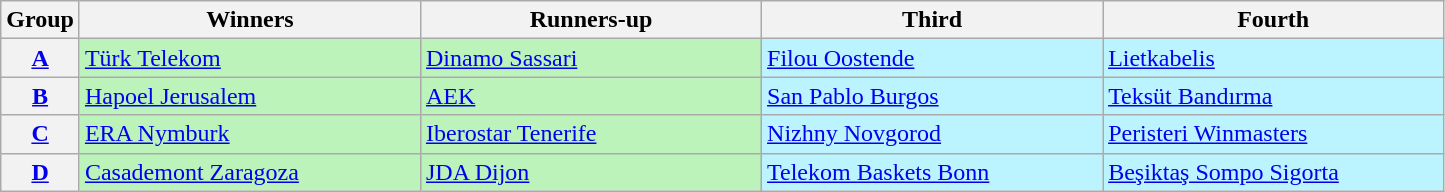<table class="wikitable">
<tr>
<th>Group</th>
<th width=220>Winners</th>
<th width=220>Runners-up</th>
<th width=220>Third</th>
<th width=220>Fourth</th>
</tr>
<tr>
<th><a href='#'>A</a></th>
<td bgcolor=#BBF3BB> <a href='#'>Türk Telekom</a></td>
<td bgcolor=#BBF3BB> <a href='#'>Dinamo Sassari</a></td>
<td bgcolor=#BBF3FF> <a href='#'>Filou Oostende</a></td>
<td bgcolor=#BBF3FF> <a href='#'>Lietkabelis</a></td>
</tr>
<tr>
<th><a href='#'>B</a></th>
<td bgcolor=#BBF3BB> <a href='#'>Hapoel Jerusalem</a></td>
<td bgcolor=#BBF3BB> <a href='#'>AEK</a></td>
<td bgcolor=#BBF3FF> <a href='#'>San Pablo Burgos</a></td>
<td bgcolor=#BBF3FF> <a href='#'>Teksüt Bandırma</a></td>
</tr>
<tr>
<th><a href='#'>C</a></th>
<td bgcolor=#BBF3BB> <a href='#'>ERA Nymburk</a></td>
<td bgcolor=#BBF3BB> <a href='#'>Iberostar Tenerife</a></td>
<td bgcolor=#BBF3FF> <a href='#'>Nizhny Novgorod</a></td>
<td bgcolor=#BBF3FF> <a href='#'>Peristeri Winmasters</a></td>
</tr>
<tr>
<th><a href='#'>D</a></th>
<td bgcolor=#BBF3BB> <a href='#'>Casademont Zaragoza</a></td>
<td bgcolor=#BBF3BB> <a href='#'>JDA Dijon</a></td>
<td bgcolor=#BBF3FF> <a href='#'>Telekom Baskets Bonn</a></td>
<td bgcolor=#BBF3FF> <a href='#'>Beşiktaş Sompo Sigorta</a></td>
</tr>
</table>
